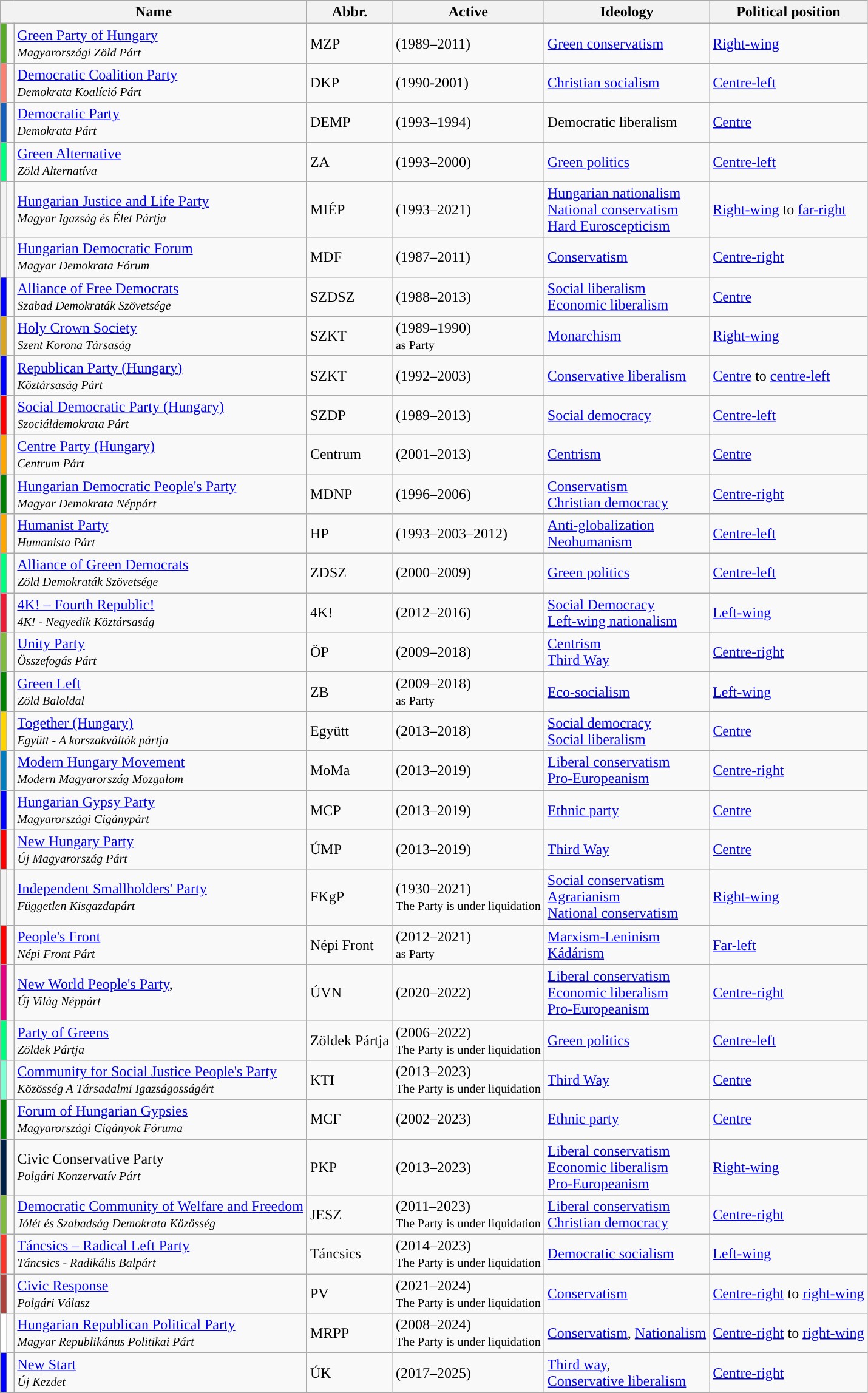<table class="wikitable sortable">
<tr ">
<th colspan=3>Name</th>
<th>Abbr.</th>
<th>Active</th>
<th>Ideology</th>
<th>Political position</th>
</tr>
<tr>
<th style="background: #58AB27"></th>
<td></td>
<td><a href='#'>Green Party of Hungary</a><br><small><em>Magyarországi Zöld Párt</em></small></td>
<td>MZP</td>
<td>(1989–2011)</td>
<td><a href='#'>Green conservatism</a></td>
<td><a href='#'>Right-wing</a></td>
</tr>
<tr>
<th style="background: #FA8072"></th>
<td></td>
<td><a href='#'>Democratic Coalition Party</a><br><small><em>Demokrata Koalíció Párt</em></small></td>
<td>DKP</td>
<td>(1990-2001)</td>
<td><a href='#'>Christian socialism</a></td>
<td><a href='#'>Centre-left</a></td>
</tr>
<tr>
<th style="background: #1560BD"></th>
<td></td>
<td><a href='#'>Democratic Party</a><br><small><em>Demokrata Párt</em></small></td>
<td>DEMP</td>
<td>(1993–1994)</td>
<td>Democratic liberalism</td>
<td><a href='#'>Centre</a></td>
</tr>
<tr>
<th style="background: #00FF7F"></th>
<td></td>
<td><a href='#'>Green Alternative</a><br><small><em>Zöld Alternatíva</em></small></td>
<td>ZA</td>
<td>(1993–2000)</td>
<td><a href='#'>Green politics</a></td>
<td><a href='#'>Centre-left</a></td>
</tr>
<tr>
<th style="background:"></th>
<td></td>
<td><a href='#'>Hungarian Justice and Life Party</a><br><small><em>Magyar Igazság és Élet Pártja</em></small></td>
<td>MIÉP</td>
<td>(1993–2021)</td>
<td><a href='#'>Hungarian nationalism</a><br><a href='#'>National conservatism</a><br><a href='#'>Hard Euroscepticism</a></td>
<td><a href='#'>Right-wing</a> to <a href='#'>far-right</a></td>
</tr>
<tr>
<th style="background-color: "></th>
<td></td>
<td><a href='#'>Hungarian Democratic Forum</a><br><small><em>Magyar Demokrata Fórum</em></small></td>
<td>MDF</td>
<td>(1987–2011)</td>
<td><a href='#'>Conservatism</a></td>
<td><a href='#'>Centre-right</a></td>
</tr>
<tr>
<th style="background: blue"></th>
<td></td>
<td><a href='#'>Alliance of Free Democrats</a><br><small><em>Szabad Demokraták Szövetsége</em></small></td>
<td>SZDSZ</td>
<td>(1988–2013)</td>
<td><a href='#'>Social liberalism</a><br><a href='#'>Economic liberalism</a></td>
<td><a href='#'>Centre</a></td>
</tr>
<tr>
<th style="background: #DAA520"></th>
<td></td>
<td><a href='#'>Holy Crown Society</a><br><small><em>Szent Korona Társaság</em></small></td>
<td>SZKT</td>
<td>(1989–1990)<br><small>as Party</small></td>
<td><a href='#'>Monarchism</a></td>
<td><a href='#'>Right-wing</a></td>
</tr>
<tr>
<th style="background: blue"></th>
<td></td>
<td><a href='#'>Republican Party (Hungary)</a><br><small><em>Köztársaság Párt</em></small></td>
<td>SZKT</td>
<td>(1992–2003)</td>
<td><a href='#'>Conservative liberalism</a></td>
<td><a href='#'>Centre</a> to <a href='#'>centre-left</a></td>
</tr>
<tr>
<th style="background: red"></th>
<td></td>
<td><a href='#'>Social Democratic Party (Hungary)</a><br><small><em>Szociáldemokrata Párt</em></small></td>
<td>SZDP</td>
<td>(1989–2013)</td>
<td><a href='#'>Social democracy</a></td>
<td><a href='#'>Centre-left</a></td>
</tr>
<tr>
<th style="background: orange"></th>
<td></td>
<td><a href='#'>Centre Party (Hungary)</a><br><small><em>Centrum Párt</em></small></td>
<td>Centrum</td>
<td>(2001–2013)</td>
<td><a href='#'>Centrism</a></td>
<td><a href='#'>Centre</a></td>
</tr>
<tr>
<th style="background: green"></th>
<td></td>
<td><a href='#'>Hungarian Democratic People's Party</a><br><small><em>Magyar Demokrata Néppárt</em></small></td>
<td>MDNP</td>
<td>(1996–2006)</td>
<td><a href='#'>Conservatism</a><br><a href='#'>Christian democracy</a></td>
<td><a href='#'>Centre-right</a></td>
</tr>
<tr>
<th style="background: Orange"></th>
<td></td>
<td><a href='#'>Humanist Party</a><br><small><em>Humanista Párt</em></small></td>
<td>HP</td>
<td>(1993–2003–2012)</td>
<td><a href='#'>Anti-globalization</a><br><a href='#'>Neohumanism</a></td>
<td><a href='#'>Centre-left</a></td>
</tr>
<tr>
<th style="background: #00FF7F"></th>
<td></td>
<td><a href='#'>Alliance of Green Democrats</a><br><small><em>Zöld Demokraták Szövetsége</em></small></td>
<td>ZDSZ</td>
<td>(2000–2009)</td>
<td><a href='#'>Green politics</a></td>
<td><a href='#'>Centre-left</a></td>
</tr>
<tr>
<th style="background: #ED1B34"></th>
<td></td>
<td><a href='#'>4K! – Fourth Republic!</a><br><small><em>4K! - Negyedik Köztársaság</em></small></td>
<td>4K!</td>
<td>(2012–2016)</td>
<td><a href='#'>Social Democracy</a><br><a href='#'>Left-wing nationalism</a></td>
<td><a href='#'>Left-wing</a></td>
</tr>
<tr>
<th style="background: #80BB3D"></th>
<td></td>
<td><a href='#'>Unity Party</a><br><small><em>Összefogás Párt</em></small></td>
<td>ÖP</td>
<td>(2009–2018)</td>
<td><a href='#'>Centrism</a><br><a href='#'>Third Way</a></td>
<td><a href='#'>Centre-right</a></td>
</tr>
<tr>
<th style="background: #008301"></th>
<td></td>
<td><a href='#'>Green Left</a><br><small><em>Zöld Baloldal</em></small></td>
<td>ZB</td>
<td>(2009–2018)<br><small>as Party</small></td>
<td><a href='#'>Eco-socialism</a></td>
<td><a href='#'>Left-wing</a></td>
</tr>
<tr>
<th style="background: #FED500"></th>
<td></td>
<td><a href='#'>Together (Hungary)</a><br><small><em>Együtt - A korszakváltók pártja</em></small></td>
<td>Együtt</td>
<td>(2013–2018)</td>
<td><a href='#'>Social democracy</a><br><a href='#'>Social liberalism</a></td>
<td><a href='#'>Centre</a></td>
</tr>
<tr>
<th style="background: #007DC0"></th>
<td></td>
<td><a href='#'>Modern Hungary Movement</a><br><small><em>Modern Magyarország Mozgalom</em></small></td>
<td>MoMa</td>
<td>(2013–2019)</td>
<td><a href='#'>Liberal conservatism</a><br><a href='#'>Pro-Europeanism</a></td>
<td><a href='#'>Centre-right</a></td>
</tr>
<tr>
<th style="background: blue"></th>
<td></td>
<td><a href='#'>Hungarian Gypsy Party</a><br><small><em>Magyarországi Cigánypárt</em></small></td>
<td>MCP</td>
<td>(2013–2019)</td>
<td><a href='#'>Ethnic party</a></td>
<td><a href='#'>Centre</a></td>
</tr>
<tr>
<th style="background: red"></th>
<td></td>
<td><a href='#'>New Hungary Party</a><br><small><em>Új Magyarország Párt</em></small></td>
<td>ÚMP</td>
<td>(2013–2019)</td>
<td><a href='#'>Third Way</a></td>
<td><a href='#'>Centre</a></td>
</tr>
<tr>
<th style="background-color: "></th>
<td></td>
<td><a href='#'>Independent Smallholders' Party</a><br><small><em>Független Kisgazdapárt</em></small></td>
<td>FKgP</td>
<td>(1930–2021)<br><small>The Party is under liquidation</small></td>
<td><a href='#'>Social conservatism</a><br><a href='#'>Agrarianism</a><br><a href='#'>National conservatism</a></td>
<td><a href='#'>Right-wing</a></td>
</tr>
<tr>
<th style="background:red"></th>
<td></td>
<td><a href='#'>People's Front</a><br><small><em>Népi Front Párt</em></small></td>
<td>Népi Front</td>
<td>(2012–2021)<br><small>as Party</small></td>
<td><a href='#'>Marxism-Leninism</a><br><a href='#'>Kádárism</a></td>
<td><a href='#'>Far-left</a></td>
</tr>
<tr>
<th style="background:#e50081"></th>
<td></td>
<td><a href='#'>New World People's Party</a>,<br><small><em>Új Világ Néppárt</em></small></td>
<td>ÚVN</td>
<td>(2020–2022)</td>
<td><a href='#'>Liberal conservatism</a><br><a href='#'>Economic liberalism</a><br><a href='#'>Pro-Europeanism</a></td>
<td><a href='#'>Centre-right</a></td>
</tr>
<tr>
<th style="background: #00FF7F"></th>
<td></td>
<td><a href='#'>Party of Greens</a><br><small><em>Zöldek Pártja</em></small></td>
<td>Zöldek Pártja</td>
<td>(2006–2022)<br><small>The Party is under liquidation</small></td>
<td><a href='#'>Green politics</a></td>
<td><a href='#'>Centre-left</a></td>
</tr>
<tr>
<th style="background: aquamarine"></th>
<td></td>
<td><a href='#'>Community for Social Justice People's Party</a><br><small><em>Közösség A Társadalmi Igazságosságért</em></small></td>
<td>KTI</td>
<td>(2013–2023)<br><small>The Party is under liquidation</small></td>
<td><a href='#'>Third Way</a></td>
<td><a href='#'>Centre</a></td>
</tr>
<tr>
<th style="background: green"></th>
<td></td>
<td><a href='#'>Forum of Hungarian Gypsies</a><br><small><em>Magyarországi Cigányok Fóruma</em></small></td>
<td>MCF</td>
<td>(2002–2023)</td>
<td><a href='#'>Ethnic party</a></td>
<td><a href='#'>Centre</a></td>
</tr>
<tr>
<th style="background:#002147"></th>
<td></td>
<td>Civic Conservative Party<br><small><em>Polgári Konzervatív Párt</em></small></td>
<td>PKP</td>
<td>(2013–2023)</td>
<td><a href='#'>Liberal conservatism</a><br><a href='#'>Economic liberalism</a><br><a href='#'>Pro-Europeanism</a></td>
<td><a href='#'>Right-wing</a></td>
</tr>
<tr>
<th style="background:#80BB3D"></th>
<td></td>
<td><a href='#'>Democratic Community of Welfare and Freedom</a><br><small><em>Jólét és Szabadság Demokrata Közösség</em></small></td>
<td>JESZ</td>
<td>(2011–2023)<br><small>The Party is under liquidation</small></td>
<td><a href='#'>Liberal conservatism</a><br><a href='#'>Christian democracy</a></td>
<td><a href='#'>Centre-right</a></td>
</tr>
<tr>
<th style="background:#f8362a"></th>
<td></td>
<td><a href='#'>Táncsics – Radical Left Party</a><br><small><em>Táncsics - Radikális Balpárt</em></small></td>
<td>Táncsics</td>
<td>(2014–2023)<br><small>The Party is under liquidation</small></td>
<td><a href='#'>Democratic socialism</a></td>
<td><a href='#'>Left-wing</a></td>
</tr>
<tr>
<th style="background: #af413c;"></th>
<td></td>
<td><a href='#'>Civic Response</a><br><small><em>Polgári Válasz</em></small></td>
<td>PV</td>
<td>(2021–2024)<br><small>The Party is under liquidation</small></td>
<td><a href='#'>Conservatism</a></td>
<td><a href='#'>Centre-right</a> to <a href='#'>right-wing</a></td>
</tr>
<tr>
<th style="background: white"></th>
<td></td>
<td><a href='#'>Hungarian Republican Political Party</a><br><small><em>Magyar Republikánus Politikai Párt</em></small></td>
<td>MRPP</td>
<td>(2008–2024)<br><small>The Party is under liquidation</small></td>
<td><a href='#'>Conservatism</a>, <a href='#'>Nationalism</a></td>
<td><a href='#'>Centre-right</a> to <a href='#'>right-wing</a></td>
</tr>
<tr>
<th style="background-color:blue"></th>
<td></td>
<td><a href='#'>New Start</a><br><small><em>Új Kezdet</em></small></td>
<td>ÚK</td>
<td>(2017–2025)</td>
<td><a href='#'>Third way</a>,  <br><a href='#'>Conservative liberalism</a></td>
<td><a href='#'>Centre-right</a></td>
</tr>
</table>
